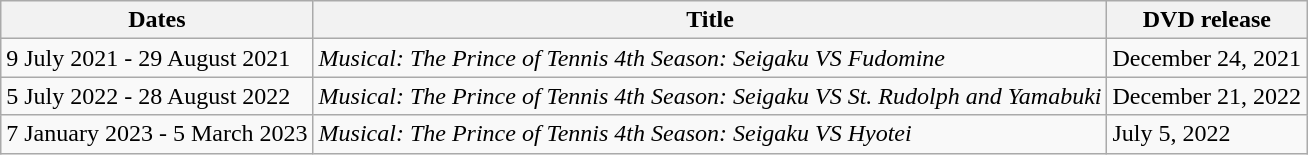<table class="wikitable">
<tr>
<th>Dates</th>
<th>Title</th>
<th>DVD release</th>
</tr>
<tr>
<td>9 July 2021 - 29 August 2021</td>
<td><em>Musical: The Prince of Tennis 4th Season: Seigaku VS Fudomine</em></td>
<td>December 24, 2021</td>
</tr>
<tr>
<td>5 July 2022 - 28 August 2022</td>
<td><em>Musical: The Prince of Tennis 4th Season: Seigaku VS St. Rudolph and Yamabuki</em></td>
<td>December 21, 2022</td>
</tr>
<tr>
<td>7 January 2023 - 5 March 2023</td>
<td><em>Musical: The Prince of Tennis 4th Season: Seigaku VS Hyotei</em></td>
<td>July 5, 2022</td>
</tr>
</table>
